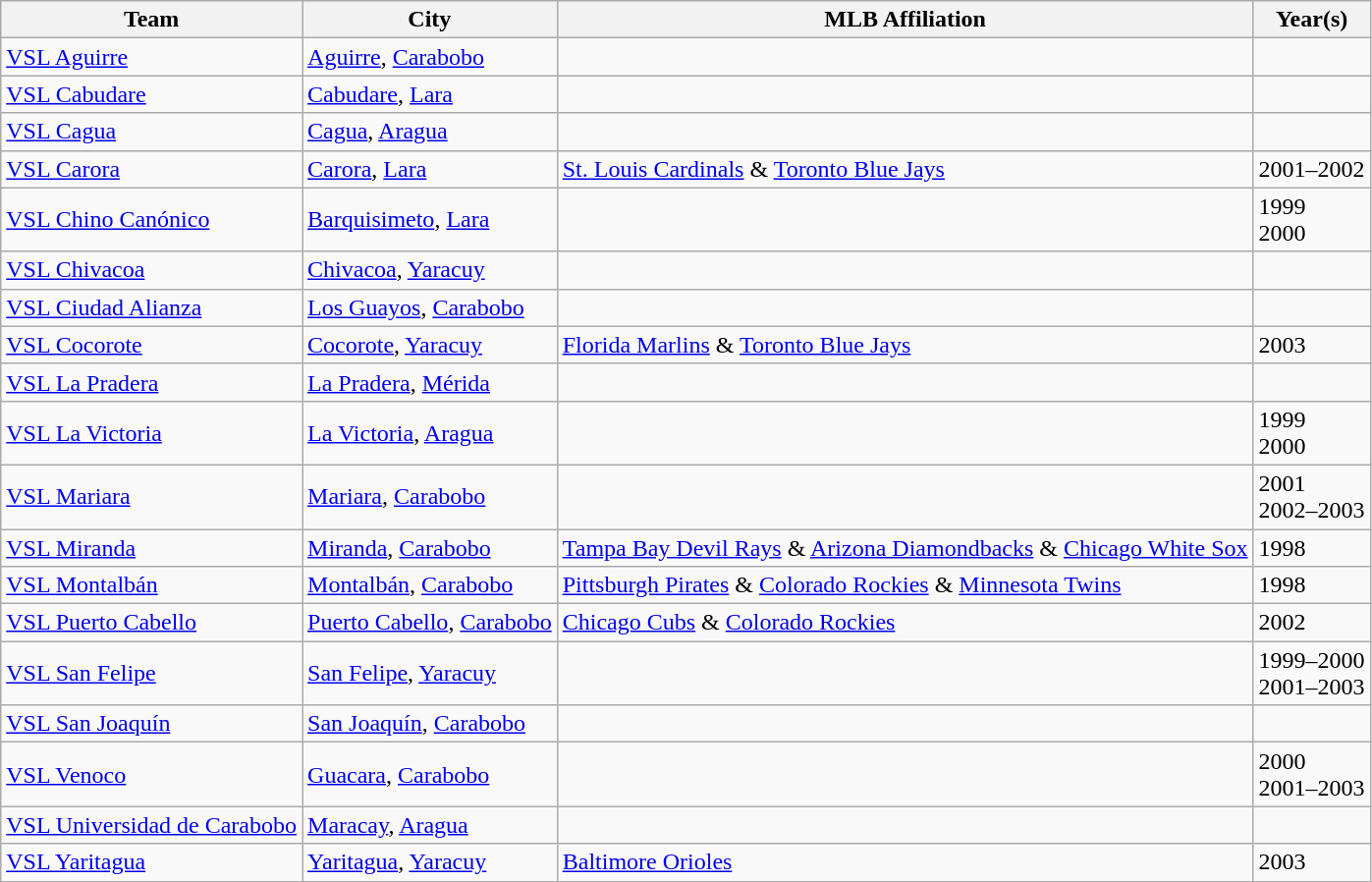<table class="wikitable">
<tr>
<th>Team</th>
<th>City</th>
<th>MLB Affiliation</th>
<th>Year(s)</th>
</tr>
<tr>
<td><a href='#'>VSL Aguirre</a></td>
<td><a href='#'>Aguirre</a>, <a href='#'>Carabobo</a></td>
<td></td>
<td></td>
</tr>
<tr>
<td><a href='#'>VSL Cabudare</a></td>
<td><a href='#'>Cabudare</a>, <a href='#'>Lara</a></td>
<td></td>
<td></td>
</tr>
<tr>
<td><a href='#'>VSL Cagua</a></td>
<td><a href='#'>Cagua</a>, <a href='#'>Aragua</a></td>
<td></td>
<td></td>
</tr>
<tr>
<td><a href='#'>VSL Carora</a></td>
<td><a href='#'>Carora</a>, <a href='#'>Lara</a></td>
<td><a href='#'>St. Louis Cardinals</a> & <a href='#'>Toronto Blue Jays</a></td>
<td>2001–2002</td>
</tr>
<tr>
<td><a href='#'>VSL Chino Canónico</a></td>
<td><a href='#'>Barquisimeto</a>, <a href='#'>Lara</a></td>
<td></td>
<td>1999<br>2000</td>
</tr>
<tr>
<td><a href='#'>VSL Chivacoa</a></td>
<td><a href='#'>Chivacoa</a>, <a href='#'>Yaracuy</a></td>
<td></td>
<td></td>
</tr>
<tr>
<td><a href='#'>VSL Ciudad Alianza</a></td>
<td><a href='#'>Los Guayos</a>, <a href='#'>Carabobo</a></td>
<td></td>
<td></td>
</tr>
<tr>
<td><a href='#'>VSL Cocorote</a></td>
<td><a href='#'>Cocorote</a>, <a href='#'>Yaracuy</a></td>
<td><a href='#'>Florida Marlins</a> & <a href='#'>Toronto Blue Jays</a></td>
<td>2003</td>
</tr>
<tr>
<td><a href='#'>VSL La Pradera</a></td>
<td><a href='#'>La Pradera</a>, <a href='#'>Mérida</a></td>
<td></td>
<td></td>
</tr>
<tr>
<td><a href='#'>VSL La Victoria</a></td>
<td><a href='#'>La Victoria</a>, <a href='#'>Aragua</a></td>
<td></td>
<td>1999<br>2000</td>
</tr>
<tr>
<td><a href='#'>VSL Mariara</a></td>
<td><a href='#'>Mariara</a>, <a href='#'>Carabobo</a></td>
<td></td>
<td>2001<br>2002–2003</td>
</tr>
<tr>
<td><a href='#'>VSL Miranda</a></td>
<td><a href='#'>Miranda</a>, <a href='#'>Carabobo</a></td>
<td><a href='#'>Tampa Bay Devil Rays</a> & <a href='#'>Arizona Diamondbacks</a> & <a href='#'>Chicago White Sox</a></td>
<td>1998</td>
</tr>
<tr>
<td><a href='#'>VSL Montalbán</a></td>
<td><a href='#'>Montalbán</a>, <a href='#'>Carabobo</a></td>
<td><a href='#'>Pittsburgh Pirates</a> & <a href='#'>Colorado Rockies</a> & <a href='#'>Minnesota Twins</a></td>
<td>1998</td>
</tr>
<tr>
<td><a href='#'>VSL Puerto Cabello</a></td>
<td><a href='#'>Puerto Cabello</a>, <a href='#'>Carabobo</a></td>
<td><a href='#'>Chicago Cubs</a> & <a href='#'>Colorado Rockies</a></td>
<td>2002</td>
</tr>
<tr>
<td><a href='#'>VSL San Felipe</a></td>
<td><a href='#'>San Felipe</a>, <a href='#'>Yaracuy</a></td>
<td></td>
<td>1999–2000<br>2001–2003</td>
</tr>
<tr>
<td><a href='#'>VSL San Joaquín</a></td>
<td><a href='#'>San Joaquín</a>, <a href='#'>Carabobo</a></td>
<td></td>
<td></td>
</tr>
<tr>
<td><a href='#'>VSL Venoco</a></td>
<td><a href='#'>Guacara</a>, <a href='#'>Carabobo</a></td>
<td></td>
<td>2000<br>2001–2003</td>
</tr>
<tr>
<td><a href='#'>VSL Universidad de Carabobo</a></td>
<td><a href='#'>Maracay</a>, <a href='#'>Aragua</a></td>
<td></td>
<td></td>
</tr>
<tr>
<td><a href='#'>VSL Yaritagua</a></td>
<td><a href='#'>Yaritagua</a>, <a href='#'>Yaracuy</a></td>
<td><a href='#'>Baltimore Orioles</a></td>
<td>2003</td>
</tr>
</table>
